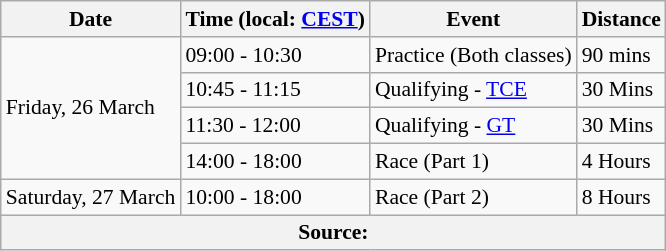<table class="wikitable" style="font-size: 90%;">
<tr>
<th>Date</th>
<th>Time (local: <a href='#'>CEST</a>)</th>
<th>Event</th>
<th>Distance</th>
</tr>
<tr>
<td rowspan=4>Friday, 26 March</td>
<td>09:00 - 10:30</td>
<td>Practice (Both classes)</td>
<td>90 mins</td>
</tr>
<tr>
<td>10:45 - 11:15</td>
<td>Qualifying - <a href='#'>TCE</a></td>
<td>30 Mins</td>
</tr>
<tr>
<td>11:30 - 12:00</td>
<td>Qualifying - <a href='#'>GT</a></td>
<td>30 Mins</td>
</tr>
<tr>
<td>14:00 - 18:00</td>
<td>Race (Part 1)</td>
<td>4 Hours</td>
</tr>
<tr>
<td>Saturday, 27 March</td>
<td>10:00 - 18:00</td>
<td>Race (Part 2)</td>
<td>8 Hours</td>
</tr>
<tr>
<th colspan=4>Source:</th>
</tr>
</table>
